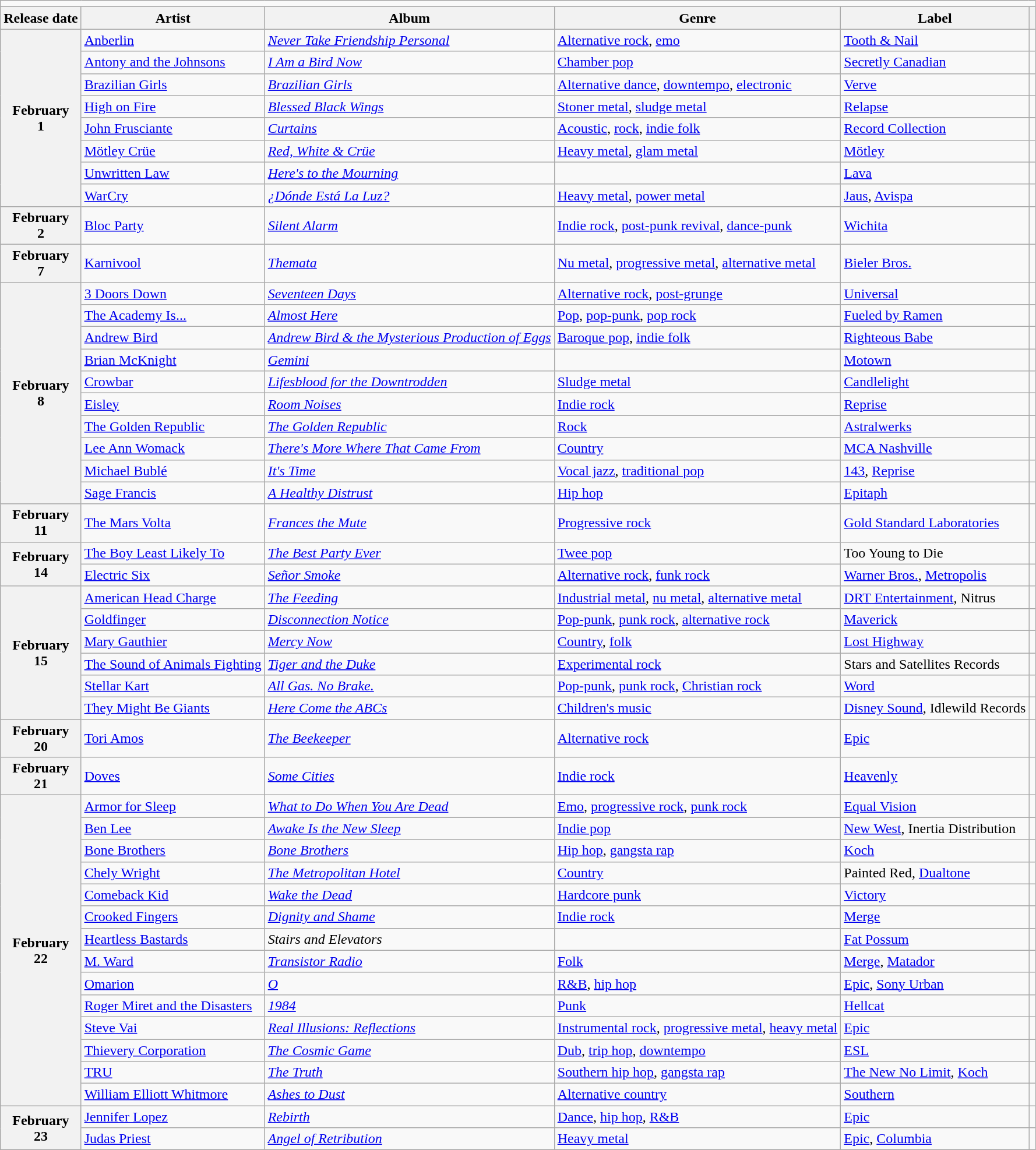<table class="wikitable plainrowheaders">
<tr>
<td colspan="6" style="text-align:center;"></td>
</tr>
<tr>
<th scope="col">Release date</th>
<th scope="col">Artist</th>
<th scope="col">Album</th>
<th scope="col">Genre</th>
<th scope="col">Label</th>
<th scope="col"></th>
</tr>
<tr>
<th scope="row" rowspan="8" style="text-align:center;">February<br>1</th>
<td><a href='#'>Anberlin</a></td>
<td><em><a href='#'>Never Take Friendship Personal</a></em></td>
<td><a href='#'>Alternative rock</a>, <a href='#'>emo</a></td>
<td><a href='#'>Tooth & Nail</a></td>
<td></td>
</tr>
<tr>
<td><a href='#'>Antony and the Johnsons</a></td>
<td><em><a href='#'>I Am a Bird Now</a></em></td>
<td><a href='#'>Chamber pop</a></td>
<td><a href='#'>Secretly Canadian</a></td>
<td></td>
</tr>
<tr>
<td><a href='#'>Brazilian Girls</a></td>
<td><em><a href='#'>Brazilian Girls</a></em></td>
<td><a href='#'>Alternative dance</a>, <a href='#'>downtempo</a>, <a href='#'>electronic</a></td>
<td><a href='#'>Verve</a></td>
<td></td>
</tr>
<tr>
<td><a href='#'>High on Fire</a></td>
<td><em><a href='#'>Blessed Black Wings</a></em></td>
<td><a href='#'>Stoner metal</a>, <a href='#'>sludge metal</a></td>
<td><a href='#'>Relapse</a></td>
<td></td>
</tr>
<tr>
<td><a href='#'>John Frusciante</a></td>
<td><em><a href='#'>Curtains</a></em></td>
<td><a href='#'>Acoustic</a>, <a href='#'>rock</a>, <a href='#'>indie folk</a></td>
<td><a href='#'>Record Collection</a></td>
<td></td>
</tr>
<tr>
<td><a href='#'>Mötley Crüe</a></td>
<td><em><a href='#'>Red, White & Crüe</a></em></td>
<td><a href='#'>Heavy metal</a>, <a href='#'>glam metal</a></td>
<td><a href='#'>Mötley</a></td>
<td></td>
</tr>
<tr>
<td><a href='#'>Unwritten Law</a></td>
<td><em><a href='#'>Here's to the Mourning</a></em></td>
<td></td>
<td><a href='#'>Lava</a></td>
<td></td>
</tr>
<tr>
<td><a href='#'>WarCry</a></td>
<td><em><a href='#'>¿Dónde Está La Luz?</a></em></td>
<td><a href='#'>Heavy metal</a>, <a href='#'>power metal</a></td>
<td><a href='#'>Jaus</a>, <a href='#'>Avispa</a></td>
<td></td>
</tr>
<tr>
<th scope="row" style="text-align:center;">February<br>2</th>
<td><a href='#'>Bloc Party</a></td>
<td><em><a href='#'>Silent Alarm</a></em></td>
<td><a href='#'>Indie rock</a>, <a href='#'>post-punk revival</a>, <a href='#'>dance-punk</a></td>
<td><a href='#'>Wichita</a></td>
<td></td>
</tr>
<tr>
<th scope="row" style="text-align:center;">February<br>7</th>
<td><a href='#'>Karnivool</a></td>
<td><em><a href='#'>Themata</a></em></td>
<td><a href='#'>Nu metal</a>, <a href='#'>progressive metal</a>, <a href='#'>alternative metal</a></td>
<td><a href='#'>Bieler Bros.</a></td>
<td></td>
</tr>
<tr>
<th scope="row" rowspan="10" style="text-align:center;">February<br>8</th>
<td><a href='#'>3 Doors Down</a></td>
<td><em><a href='#'>Seventeen Days</a></em></td>
<td><a href='#'>Alternative rock</a>, <a href='#'>post-grunge</a></td>
<td><a href='#'>Universal</a></td>
<td></td>
</tr>
<tr>
<td><a href='#'>The Academy Is...</a></td>
<td><em><a href='#'>Almost Here</a></em></td>
<td><a href='#'>Pop</a>, <a href='#'>pop-punk</a>, <a href='#'>pop rock</a></td>
<td><a href='#'>Fueled by Ramen</a></td>
<td></td>
</tr>
<tr>
<td><a href='#'>Andrew Bird</a></td>
<td><em><a href='#'>Andrew Bird & the Mysterious Production of Eggs</a></em></td>
<td><a href='#'>Baroque pop</a>, <a href='#'>indie folk</a></td>
<td><a href='#'>Righteous Babe</a></td>
<td></td>
</tr>
<tr>
<td><a href='#'>Brian McKnight</a></td>
<td><em><a href='#'>Gemini</a></em></td>
<td></td>
<td><a href='#'>Motown</a></td>
<td></td>
</tr>
<tr>
<td><a href='#'>Crowbar</a></td>
<td><em><a href='#'>Lifesblood for the Downtrodden</a></em></td>
<td><a href='#'>Sludge metal</a></td>
<td><a href='#'>Candlelight</a></td>
<td></td>
</tr>
<tr>
<td><a href='#'>Eisley</a></td>
<td><em><a href='#'>Room Noises</a></em></td>
<td><a href='#'>Indie rock</a></td>
<td><a href='#'>Reprise</a></td>
<td></td>
</tr>
<tr>
<td><a href='#'>The Golden Republic</a></td>
<td><em><a href='#'>The Golden Republic</a></em></td>
<td><a href='#'>Rock</a></td>
<td><a href='#'>Astralwerks</a></td>
<td></td>
</tr>
<tr>
<td><a href='#'>Lee Ann Womack</a></td>
<td><em><a href='#'>There's More Where That Came From</a></em></td>
<td><a href='#'>Country</a></td>
<td><a href='#'>MCA Nashville</a></td>
<td></td>
</tr>
<tr>
<td><a href='#'>Michael Bublé</a></td>
<td><em><a href='#'>It's Time</a></em></td>
<td><a href='#'>Vocal jazz</a>, <a href='#'>traditional pop</a></td>
<td><a href='#'>143</a>, <a href='#'>Reprise</a></td>
<td></td>
</tr>
<tr>
<td><a href='#'>Sage Francis</a></td>
<td><em><a href='#'>A Healthy Distrust</a></em></td>
<td><a href='#'>Hip hop</a></td>
<td><a href='#'>Epitaph</a></td>
<td></td>
</tr>
<tr>
<th scope="row" style="text-align:center;">February<br>11</th>
<td><a href='#'>The Mars Volta</a></td>
<td><em><a href='#'>Frances the Mute</a></em></td>
<td><a href='#'>Progressive rock</a></td>
<td><a href='#'>Gold Standard Laboratories</a></td>
<td></td>
</tr>
<tr>
<th scope="row" rowspan="2" style="text-align:center;">February<br>14</th>
<td><a href='#'>The Boy Least Likely To</a></td>
<td><em><a href='#'>The Best Party Ever</a></em></td>
<td><a href='#'>Twee pop</a></td>
<td>Too Young to Die</td>
<td></td>
</tr>
<tr>
<td><a href='#'>Electric Six</a></td>
<td><em><a href='#'>Señor Smoke</a></em></td>
<td><a href='#'>Alternative rock</a>, <a href='#'>funk rock</a></td>
<td><a href='#'>Warner Bros.</a>, <a href='#'>Metropolis</a></td>
<td></td>
</tr>
<tr>
<th scope="row" rowspan="6" style="text-align:center;">February<br>15</th>
<td><a href='#'>American Head Charge</a></td>
<td><em><a href='#'>The Feeding</a></em></td>
<td><a href='#'>Industrial metal</a>, <a href='#'>nu metal</a>, <a href='#'>alternative metal</a></td>
<td><a href='#'>DRT Entertainment</a>, Nitrus</td>
<td></td>
</tr>
<tr>
<td><a href='#'>Goldfinger</a></td>
<td><em><a href='#'>Disconnection Notice</a></em></td>
<td><a href='#'>Pop-punk</a>, <a href='#'>punk rock</a>, <a href='#'>alternative rock</a></td>
<td><a href='#'>Maverick</a></td>
<td></td>
</tr>
<tr>
<td><a href='#'>Mary Gauthier</a></td>
<td><em><a href='#'>Mercy Now</a></em></td>
<td><a href='#'>Country</a>, <a href='#'>folk</a></td>
<td><a href='#'>Lost Highway</a></td>
<td></td>
</tr>
<tr>
<td><a href='#'>The Sound of Animals Fighting</a></td>
<td><em><a href='#'>Tiger and the Duke</a></em></td>
<td><a href='#'>Experimental rock</a></td>
<td>Stars and Satellites Records</td>
<td></td>
</tr>
<tr>
<td><a href='#'>Stellar Kart</a></td>
<td><em><a href='#'>All Gas. No Brake.</a></em></td>
<td><a href='#'>Pop-punk</a>, <a href='#'>punk rock</a>, <a href='#'>Christian rock</a></td>
<td><a href='#'>Word</a></td>
<td></td>
</tr>
<tr>
<td><a href='#'>They Might Be Giants</a></td>
<td><em><a href='#'>Here Come the ABCs</a></em></td>
<td><a href='#'>Children's music</a></td>
<td><a href='#'>Disney Sound</a>, Idlewild Records</td>
<td></td>
</tr>
<tr>
<th scope="row" style="text-align:center;">February<br>20</th>
<td><a href='#'>Tori Amos</a></td>
<td><em><a href='#'>The Beekeeper</a></em></td>
<td><a href='#'>Alternative rock</a></td>
<td><a href='#'>Epic</a></td>
<td></td>
</tr>
<tr>
<th scope="row" style="text-align:center;">February<br>21</th>
<td><a href='#'>Doves</a></td>
<td><em><a href='#'>Some Cities</a></em></td>
<td><a href='#'>Indie rock</a></td>
<td><a href='#'>Heavenly</a></td>
<td></td>
</tr>
<tr>
<th scope="row" rowspan="14" style="text-align:center;">February<br>22</th>
<td><a href='#'>Armor for Sleep</a></td>
<td><em><a href='#'>What to Do When You Are Dead</a></em></td>
<td><a href='#'>Emo</a>, <a href='#'>progressive rock</a>, <a href='#'>punk rock</a></td>
<td><a href='#'>Equal Vision</a></td>
<td></td>
</tr>
<tr>
<td><a href='#'>Ben Lee</a></td>
<td><em><a href='#'>Awake Is the New Sleep</a></em></td>
<td><a href='#'>Indie pop</a></td>
<td><a href='#'>New West</a>, Inertia Distribution</td>
<td></td>
</tr>
<tr>
<td><a href='#'>Bone Brothers</a></td>
<td><em><a href='#'>Bone Brothers</a></em></td>
<td><a href='#'>Hip hop</a>, <a href='#'>gangsta rap</a></td>
<td><a href='#'>Koch</a></td>
<td></td>
</tr>
<tr>
<td><a href='#'>Chely Wright</a></td>
<td><em><a href='#'>The Metropolitan Hotel</a></em></td>
<td><a href='#'>Country</a></td>
<td>Painted Red, <a href='#'>Dualtone</a></td>
<td></td>
</tr>
<tr>
<td><a href='#'>Comeback Kid</a></td>
<td><em><a href='#'>Wake the Dead</a></em></td>
<td><a href='#'>Hardcore punk</a></td>
<td><a href='#'>Victory</a></td>
<td></td>
</tr>
<tr>
<td><a href='#'>Crooked Fingers</a></td>
<td><em><a href='#'>Dignity and Shame</a></em></td>
<td><a href='#'>Indie rock</a></td>
<td><a href='#'>Merge</a></td>
<td></td>
</tr>
<tr>
<td><a href='#'>Heartless Bastards</a></td>
<td><em>Stairs and Elevators</em></td>
<td></td>
<td><a href='#'>Fat Possum</a></td>
<td></td>
</tr>
<tr>
<td><a href='#'>M. Ward</a></td>
<td><em><a href='#'>Transistor Radio</a></em></td>
<td><a href='#'>Folk</a></td>
<td><a href='#'>Merge</a>, <a href='#'>Matador</a></td>
<td></td>
</tr>
<tr>
<td><a href='#'>Omarion</a></td>
<td><em><a href='#'>O</a></em></td>
<td><a href='#'>R&B</a>, <a href='#'>hip hop</a></td>
<td><a href='#'>Epic</a>, <a href='#'>Sony Urban</a></td>
<td></td>
</tr>
<tr>
<td><a href='#'>Roger Miret and the Disasters</a></td>
<td><em><a href='#'>1984</a></em></td>
<td><a href='#'>Punk</a></td>
<td><a href='#'>Hellcat</a></td>
<td></td>
</tr>
<tr>
<td><a href='#'>Steve Vai</a></td>
<td><em><a href='#'>Real Illusions: Reflections</a></em></td>
<td><a href='#'>Instrumental rock</a>, <a href='#'>progressive metal</a>, <a href='#'>heavy metal</a></td>
<td><a href='#'>Epic</a></td>
<td></td>
</tr>
<tr>
<td><a href='#'>Thievery Corporation</a></td>
<td><em><a href='#'>The Cosmic Game</a></em></td>
<td><a href='#'>Dub</a>, <a href='#'>trip hop</a>, <a href='#'>downtempo</a></td>
<td><a href='#'>ESL</a></td>
<td></td>
</tr>
<tr>
<td><a href='#'>TRU</a></td>
<td><em><a href='#'>The Truth</a></em></td>
<td><a href='#'>Southern hip hop</a>, <a href='#'>gangsta rap</a></td>
<td><a href='#'>The New No Limit</a>, <a href='#'>Koch</a></td>
<td></td>
</tr>
<tr>
<td><a href='#'>William Elliott Whitmore</a></td>
<td><em><a href='#'>Ashes to Dust</a></em></td>
<td><a href='#'>Alternative country</a></td>
<td><a href='#'>Southern</a></td>
<td></td>
</tr>
<tr>
<th scope="row" rowspan="2" style="text-align:center;">February<br>23</th>
<td><a href='#'>Jennifer Lopez</a></td>
<td><em><a href='#'>Rebirth</a></em></td>
<td><a href='#'>Dance</a>, <a href='#'>hip hop</a>, <a href='#'>R&B</a></td>
<td><a href='#'>Epic</a></td>
<td></td>
</tr>
<tr>
<td><a href='#'>Judas Priest</a></td>
<td><em><a href='#'>Angel of Retribution</a></em></td>
<td><a href='#'>Heavy metal</a></td>
<td><a href='#'>Epic</a>, <a href='#'>Columbia</a></td>
<td></td>
</tr>
</table>
